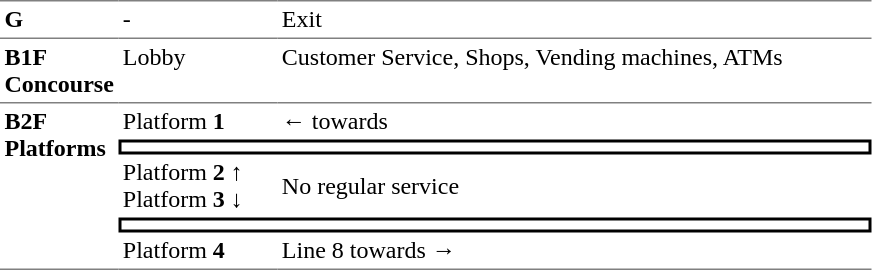<table table border=0 cellspacing=0 cellpadding=3>
<tr>
<td style="border-top:solid 1px gray;" width=50 valign=top><strong>G</strong></td>
<td style="border-top:solid 1px gray;" width=100 valign=top>-</td>
<td style="border-top:solid 1px gray;" width=390 valign=top>Exit</td>
</tr>
<tr>
<td style="border-bottom:solid 1px gray; border-top:solid 1px gray;" valign=top width=50><strong>B1F<br>Concourse</strong></td>
<td style="border-bottom:solid 1px gray; border-top:solid 1px gray;" valign=top width=100>Lobby</td>
<td style="border-bottom:solid 1px gray; border-top:solid 1px gray;" valign=top width=390>Customer Service, Shops, Vending machines, ATMs</td>
</tr>
<tr>
<td style="border-bottom:solid 1px gray;" rowspan="5" valign=top><strong>B2F<br>Platforms</strong></td>
<td>Platform <strong>1</strong></td>
<td>←  towards  </td>
</tr>
<tr>
<td style="border-right:solid 2px black;border-left:solid 2px black;border-top:solid 2px black;border-bottom:solid 2px black;text-align:center;" colspan=2></td>
</tr>
<tr>
<td>Platform <strong>2 ↑</strong><br>Platform <strong>3 ↓</strong></td>
<td>No regular service</td>
</tr>
<tr>
<td style="border-right:solid 2px black;border-left:solid 2px black;border-top:solid 2px black;border-bottom:solid 2px black;text-align:center;" colspan=2></td>
</tr>
<tr>
<td style="border-bottom:solid 1px gray;">Platform <strong>4</strong></td>
<td style="border-bottom:solid 1px gray;">  Line 8 towards   →</td>
</tr>
</table>
